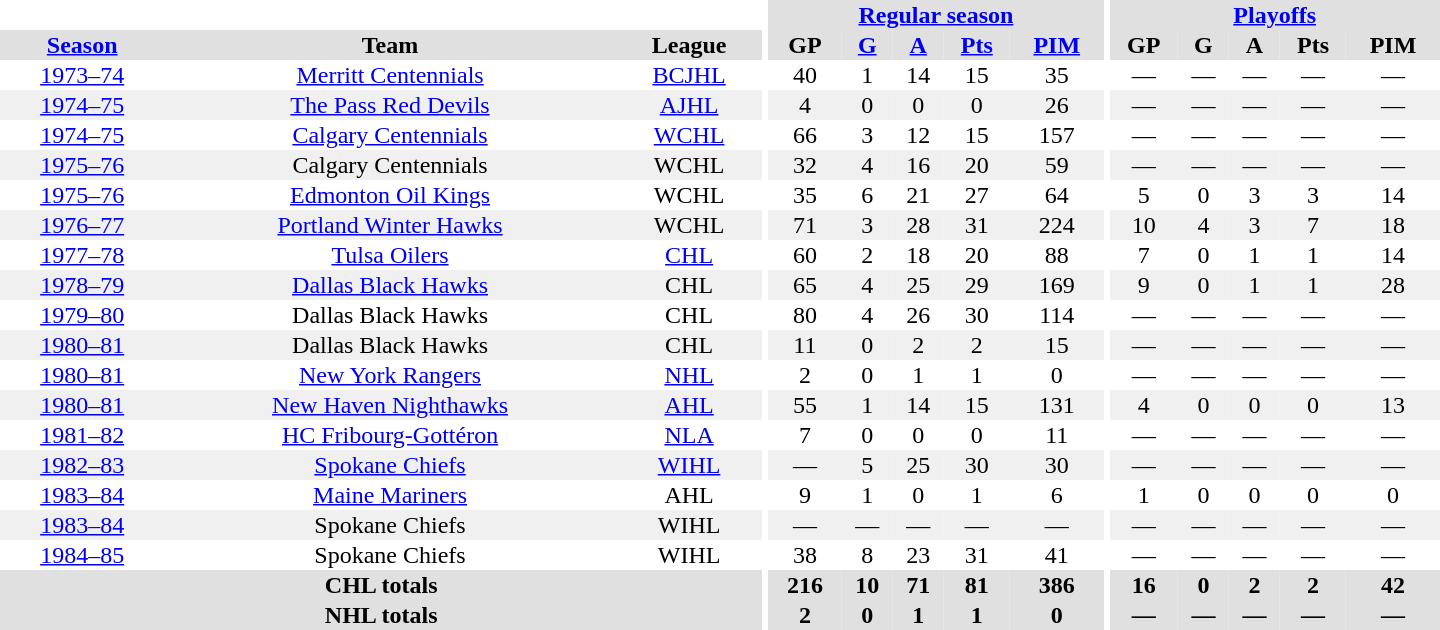<table border="0" cellpadding="1" cellspacing="0" style="text-align:center; width:60em">
<tr bgcolor="#e0e0e0">
<th colspan="3" bgcolor="#ffffff"></th>
<th rowspan="100" bgcolor="#ffffff"></th>
<th colspan="5"><a href='#'>Regular season</a></th>
<th rowspan="100" bgcolor="#ffffff"></th>
<th colspan="5"><a href='#'>Playoffs</a></th>
</tr>
<tr bgcolor="#e0e0e0">
<th><a href='#'>Season</a></th>
<th>Team</th>
<th>League</th>
<th>GP</th>
<th><a href='#'>G</a></th>
<th><a href='#'>A</a></th>
<th><a href='#'>Pts</a></th>
<th><a href='#'>PIM</a></th>
<th>GP</th>
<th>G</th>
<th>A</th>
<th>Pts</th>
<th>PIM</th>
</tr>
<tr>
<td><a href='#'>1973–74</a></td>
<td><a href='#'>Merritt Centennials</a></td>
<td><a href='#'>BCJHL</a></td>
<td>40</td>
<td>1</td>
<td>14</td>
<td>15</td>
<td>35</td>
<td>—</td>
<td>—</td>
<td>—</td>
<td>—</td>
<td>—</td>
</tr>
<tr bgcolor="#f0f0f0">
<td><a href='#'>1974–75</a></td>
<td><a href='#'>The Pass Red Devils</a></td>
<td><a href='#'>AJHL</a></td>
<td>4</td>
<td>0</td>
<td>0</td>
<td>0</td>
<td>26</td>
<td>—</td>
<td>—</td>
<td>—</td>
<td>—</td>
<td>—</td>
</tr>
<tr>
<td><a href='#'>1974–75</a></td>
<td><a href='#'>Calgary Centennials</a></td>
<td><a href='#'>WCHL</a></td>
<td>66</td>
<td>3</td>
<td>12</td>
<td>15</td>
<td>157</td>
<td>—</td>
<td>—</td>
<td>—</td>
<td>—</td>
<td>—</td>
</tr>
<tr bgcolor="#f0f0f0">
<td><a href='#'>1975–76</a></td>
<td>Calgary Centennials</td>
<td>WCHL</td>
<td>32</td>
<td>4</td>
<td>16</td>
<td>20</td>
<td>59</td>
<td>—</td>
<td>—</td>
<td>—</td>
<td>—</td>
<td>—</td>
</tr>
<tr>
<td><a href='#'>1975–76</a></td>
<td><a href='#'>Edmonton Oil Kings</a></td>
<td>WCHL</td>
<td>35</td>
<td>6</td>
<td>21</td>
<td>27</td>
<td>64</td>
<td>5</td>
<td>0</td>
<td>3</td>
<td>3</td>
<td>14</td>
</tr>
<tr bgcolor="#f0f0f0">
<td><a href='#'>1976–77</a></td>
<td><a href='#'>Portland Winter Hawks</a></td>
<td>WCHL</td>
<td>71</td>
<td>3</td>
<td>28</td>
<td>31</td>
<td>224</td>
<td>10</td>
<td>4</td>
<td>3</td>
<td>7</td>
<td>18</td>
</tr>
<tr>
<td><a href='#'>1977–78</a></td>
<td><a href='#'>Tulsa Oilers</a></td>
<td><a href='#'>CHL</a></td>
<td>60</td>
<td>2</td>
<td>18</td>
<td>20</td>
<td>88</td>
<td>7</td>
<td>0</td>
<td>1</td>
<td>1</td>
<td>14</td>
</tr>
<tr bgcolor="#f0f0f0">
<td><a href='#'>1978–79</a></td>
<td><a href='#'>Dallas Black Hawks</a></td>
<td>CHL</td>
<td>65</td>
<td>4</td>
<td>25</td>
<td>29</td>
<td>169</td>
<td>9</td>
<td>0</td>
<td>1</td>
<td>1</td>
<td>28</td>
</tr>
<tr>
<td><a href='#'>1979–80</a></td>
<td>Dallas Black Hawks</td>
<td>CHL</td>
<td>80</td>
<td>4</td>
<td>26</td>
<td>30</td>
<td>114</td>
<td>—</td>
<td>—</td>
<td>—</td>
<td>—</td>
<td>—</td>
</tr>
<tr bgcolor="#f0f0f0">
<td><a href='#'>1980–81</a></td>
<td>Dallas Black Hawks</td>
<td>CHL</td>
<td>11</td>
<td>0</td>
<td>2</td>
<td>2</td>
<td>15</td>
<td>—</td>
<td>—</td>
<td>—</td>
<td>—</td>
<td>—</td>
</tr>
<tr>
<td><a href='#'>1980–81</a></td>
<td><a href='#'>New York Rangers</a></td>
<td><a href='#'>NHL</a></td>
<td>2</td>
<td>0</td>
<td>1</td>
<td>1</td>
<td>0</td>
<td>—</td>
<td>—</td>
<td>—</td>
<td>—</td>
<td>—</td>
</tr>
<tr bgcolor="#f0f0f0">
<td><a href='#'>1980–81</a></td>
<td><a href='#'>New Haven Nighthawks</a></td>
<td><a href='#'>AHL</a></td>
<td>55</td>
<td>1</td>
<td>14</td>
<td>15</td>
<td>131</td>
<td>4</td>
<td>0</td>
<td>0</td>
<td>0</td>
<td>13</td>
</tr>
<tr>
<td><a href='#'>1981–82</a></td>
<td><a href='#'>HC Fribourg-Gottéron</a></td>
<td><a href='#'>NLA</a></td>
<td>7</td>
<td>0</td>
<td>0</td>
<td>0</td>
<td>11</td>
<td>—</td>
<td>—</td>
<td>—</td>
<td>—</td>
<td>—</td>
</tr>
<tr bgcolor="#f0f0f0">
<td><a href='#'>1982–83</a></td>
<td><a href='#'>Spokane Chiefs</a></td>
<td><a href='#'>WIHL</a></td>
<td>—</td>
<td>5</td>
<td>25</td>
<td>30</td>
<td>30</td>
<td>—</td>
<td>—</td>
<td>—</td>
<td>—</td>
<td>—</td>
</tr>
<tr>
<td><a href='#'>1983–84</a></td>
<td><a href='#'>Maine Mariners</a></td>
<td>AHL</td>
<td>9</td>
<td>1</td>
<td>0</td>
<td>1</td>
<td>6</td>
<td>1</td>
<td>0</td>
<td>0</td>
<td>0</td>
<td>0</td>
</tr>
<tr bgcolor="#f0f0f0">
<td><a href='#'>1983–84</a></td>
<td>Spokane Chiefs</td>
<td>WIHL</td>
<td>—</td>
<td>—</td>
<td>—</td>
<td>—</td>
<td>—</td>
<td>—</td>
<td>—</td>
<td>—</td>
<td>—</td>
<td>—</td>
</tr>
<tr>
<td><a href='#'>1984–85</a></td>
<td>Spokane Chiefs</td>
<td>WIHL</td>
<td>38</td>
<td>8</td>
<td>23</td>
<td>31</td>
<td>41</td>
<td>—</td>
<td>—</td>
<td>—</td>
<td>—</td>
<td>—</td>
</tr>
<tr bgcolor="#e0e0e0">
<th colspan="3">CHL totals</th>
<th>216</th>
<th>10</th>
<th>71</th>
<th>81</th>
<th>386</th>
<th>16</th>
<th>0</th>
<th>2</th>
<th>2</th>
<th>42</th>
</tr>
<tr bgcolor="#e0e0e0">
<th colspan="3">NHL totals</th>
<th>2</th>
<th>0</th>
<th>1</th>
<th>1</th>
<th>0</th>
<th>—</th>
<th>—</th>
<th>—</th>
<th>—</th>
<th>—</th>
</tr>
</table>
